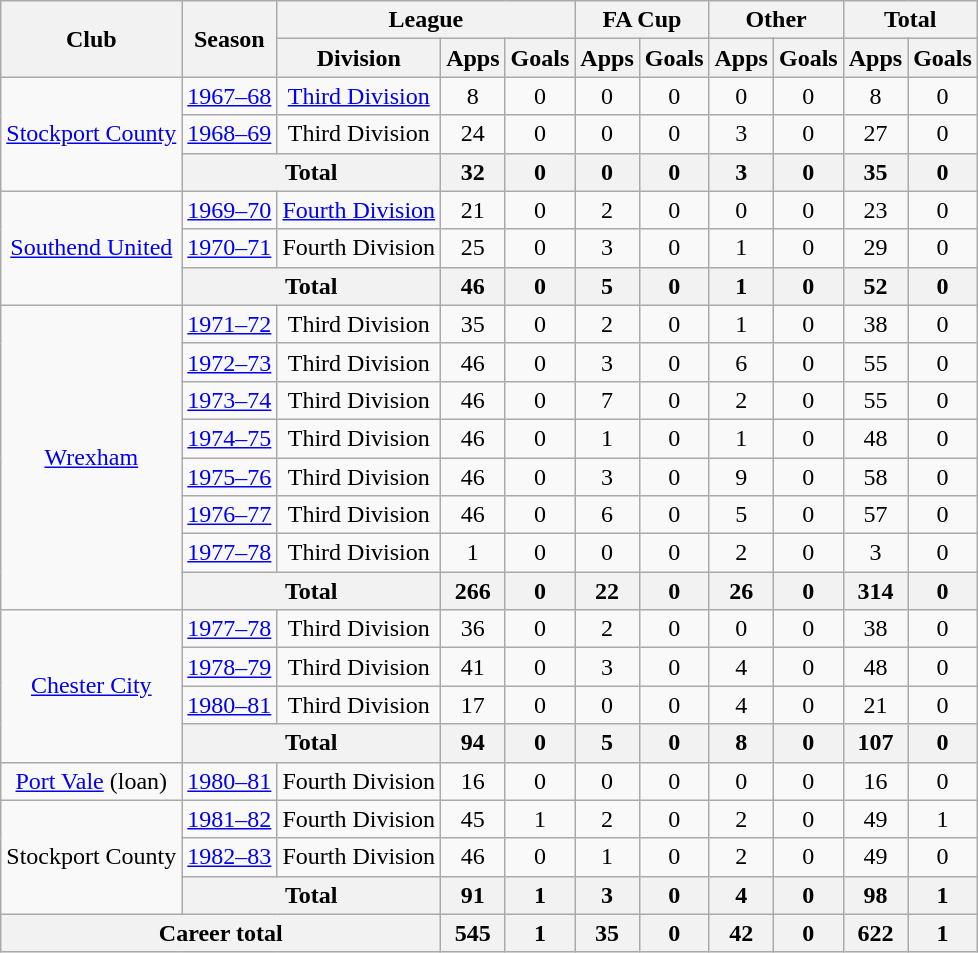<table class="wikitable" style="text-align: center;">
<tr>
<th rowspan="2">Club</th>
<th rowspan="2">Season</th>
<th colspan="3">League</th>
<th colspan="2">FA Cup</th>
<th colspan="2">Other</th>
<th colspan="2">Total</th>
</tr>
<tr>
<th>Division</th>
<th>Apps</th>
<th>Goals</th>
<th>Apps</th>
<th>Goals</th>
<th>Apps</th>
<th>Goals</th>
<th>Apps</th>
<th>Goals</th>
</tr>
<tr>
<td rowspan="3"><a href='#'>Stockport County</a></td>
<td><a href='#'>1967–68</a></td>
<td><a href='#'>Third Division</a></td>
<td>8</td>
<td>0</td>
<td>0</td>
<td>0</td>
<td>0</td>
<td>0</td>
<td>8</td>
<td>0</td>
</tr>
<tr>
<td><a href='#'>1968–69</a></td>
<td>Third Division</td>
<td>24</td>
<td>0</td>
<td>0</td>
<td>0</td>
<td>3</td>
<td>0</td>
<td>27</td>
<td>0</td>
</tr>
<tr>
<th colspan="2">Total</th>
<th>32</th>
<th>0</th>
<th>0</th>
<th>0</th>
<th>3</th>
<th>0</th>
<th>35</th>
<th>0</th>
</tr>
<tr>
<td rowspan="3"><a href='#'>Southend United</a></td>
<td><a href='#'>1969–70</a></td>
<td><a href='#'>Fourth Division</a></td>
<td>21</td>
<td>0</td>
<td>2</td>
<td>0</td>
<td>0</td>
<td>0</td>
<td>23</td>
<td>0</td>
</tr>
<tr>
<td><a href='#'>1970–71</a></td>
<td>Fourth Division</td>
<td>25</td>
<td>0</td>
<td>3</td>
<td>0</td>
<td>1</td>
<td>0</td>
<td>29</td>
<td>0</td>
</tr>
<tr>
<th colspan="2">Total</th>
<th>46</th>
<th>0</th>
<th>5</th>
<th>0</th>
<th>1</th>
<th>0</th>
<th>52</th>
<th>0</th>
</tr>
<tr>
<td rowspan="8"><a href='#'>Wrexham</a></td>
<td><a href='#'>1971–72</a></td>
<td>Third Division</td>
<td>35</td>
<td>0</td>
<td>2</td>
<td>0</td>
<td>1</td>
<td>0</td>
<td>38</td>
<td>0</td>
</tr>
<tr>
<td><a href='#'>1972–73</a></td>
<td>Third Division</td>
<td>46</td>
<td>0</td>
<td>3</td>
<td>0</td>
<td>6</td>
<td>0</td>
<td>55</td>
<td>0</td>
</tr>
<tr>
<td><a href='#'>1973–74</a></td>
<td>Third Division</td>
<td>46</td>
<td>0</td>
<td>7</td>
<td>0</td>
<td>2</td>
<td>0</td>
<td>55</td>
<td>0</td>
</tr>
<tr>
<td><a href='#'>1974–75</a></td>
<td>Third Division</td>
<td>46</td>
<td>0</td>
<td>1</td>
<td>0</td>
<td>1</td>
<td>0</td>
<td>48</td>
<td>0</td>
</tr>
<tr>
<td><a href='#'>1975–76</a></td>
<td>Third Division</td>
<td>46</td>
<td>0</td>
<td>3</td>
<td>0</td>
<td>9</td>
<td>0</td>
<td>58</td>
<td>0</td>
</tr>
<tr>
<td><a href='#'>1976–77</a></td>
<td>Third Division</td>
<td>46</td>
<td>0</td>
<td>6</td>
<td>0</td>
<td>5</td>
<td>0</td>
<td>57</td>
<td>0</td>
</tr>
<tr>
<td><a href='#'>1977–78</a></td>
<td>Third Division</td>
<td>1</td>
<td>0</td>
<td>0</td>
<td>0</td>
<td>2</td>
<td>0</td>
<td>3</td>
<td>0</td>
</tr>
<tr>
<th colspan="2">Total</th>
<th>266</th>
<th>0</th>
<th>22</th>
<th>0</th>
<th>26</th>
<th>0</th>
<th>314</th>
<th>0</th>
</tr>
<tr>
<td rowspan="4"><a href='#'>Chester City</a></td>
<td><a href='#'>1977–78</a></td>
<td>Third Division</td>
<td>36</td>
<td>0</td>
<td>2</td>
<td>0</td>
<td>0</td>
<td>0</td>
<td>38</td>
<td>0</td>
</tr>
<tr>
<td><a href='#'>1978–79</a></td>
<td>Third Division</td>
<td>41</td>
<td>0</td>
<td>3</td>
<td>0</td>
<td>4</td>
<td>0</td>
<td>48</td>
<td>0</td>
</tr>
<tr>
<td><a href='#'>1980–81</a></td>
<td>Third Division</td>
<td>17</td>
<td>0</td>
<td>0</td>
<td>0</td>
<td>4</td>
<td>0</td>
<td>21</td>
<td>0</td>
</tr>
<tr>
<th colspan="2">Total</th>
<th>94</th>
<th>0</th>
<th>5</th>
<th>0</th>
<th>8</th>
<th>0</th>
<th>107</th>
<th>0</th>
</tr>
<tr>
<td><a href='#'>Port Vale</a> (loan)</td>
<td><a href='#'>1980–81</a></td>
<td>Fourth Division</td>
<td>16</td>
<td>0</td>
<td>0</td>
<td>0</td>
<td>0</td>
<td>0</td>
<td>16</td>
<td>0</td>
</tr>
<tr>
<td rowspan="3">Stockport County</td>
<td><a href='#'>1981–82</a></td>
<td>Fourth Division</td>
<td>45</td>
<td>1</td>
<td>2</td>
<td>0</td>
<td>2</td>
<td>0</td>
<td>49</td>
<td>1</td>
</tr>
<tr>
<td><a href='#'>1982–83</a></td>
<td>Fourth Division</td>
<td>46</td>
<td>0</td>
<td>1</td>
<td>0</td>
<td>2</td>
<td>0</td>
<td>49</td>
<td>0</td>
</tr>
<tr>
<th colspan="2">Total</th>
<th>91</th>
<th>1</th>
<th>3</th>
<th>0</th>
<th>4</th>
<th>0</th>
<th>98</th>
<th>1</th>
</tr>
<tr>
<th colspan="3">Career total</th>
<th>545</th>
<th>1</th>
<th>35</th>
<th>0</th>
<th>42</th>
<th>0</th>
<th>622</th>
<th>1</th>
</tr>
</table>
